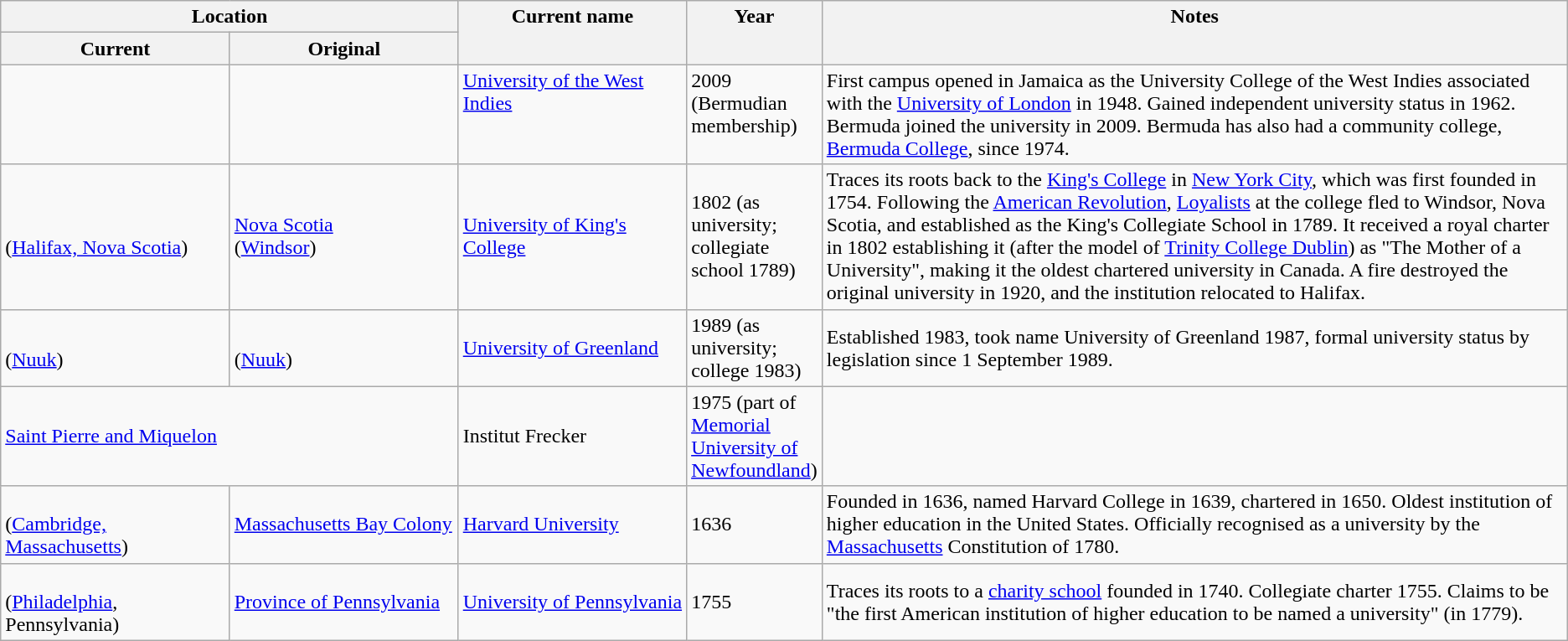<table class="wikitable sortable">
<tr valign="top">
<th colspan=2>Location</th>
<th width="15%" rowspan=2>Current name</th>
<th width="5%" rowspan=2>Year</th>
<th width="50%" rowspan=2>Notes</th>
</tr>
<tr>
<th width="15%">Current</th>
<th width="15%">Original</th>
</tr>
<tr valign="top">
<td></td>
<td></td>
<td><a href='#'>University of the West Indies</a></td>
<td>2009 (Bermudian membership)</td>
<td>First campus opened in Jamaica as the University College of the West Indies associated with the <a href='#'>University of London</a> in 1948. Gained independent university status in 1962. Bermuda joined the university in 2009. Bermuda has also had a community college, <a href='#'>Bermuda College</a>, since 1974.</td>
</tr>
<tr>
<td><br>(<a href='#'>Halifax, Nova Scotia</a>)</td>
<td> <a href='#'>Nova Scotia</a><br>(<a href='#'>Windsor</a>)</td>
<td><a href='#'>University of King's College</a></td>
<td>1802 (as university; collegiate school 1789)</td>
<td>Traces its roots back to the <a href='#'>King's College</a> in <a href='#'>New York City</a>, which was first founded in 1754. Following the <a href='#'>American Revolution</a>, <a href='#'>Loyalists</a> at the college fled to Windsor, Nova Scotia, and established as the King's Collegiate School in 1789. It received a royal charter in 1802 establishing it (after the model of <a href='#'>Trinity College Dublin</a>) as "The Mother of a University", making it the oldest chartered university in Canada. A fire destroyed the original university in 1920, and the institution relocated to Halifax.</td>
</tr>
<tr>
<td><br>(<a href='#'>Nuuk</a>)</td>
<td><br>(<a href='#'>Nuuk</a>)</td>
<td><a href='#'>University of Greenland</a></td>
<td>1989 (as university; college 1983)</td>
<td>Established 1983, took name University of Greenland 1987, formal university status by legislation since 1 September 1989.</td>
</tr>
<tr>
<td colspan=2> <a href='#'>Saint Pierre and Miquelon</a></td>
<td>Institut Frecker</td>
<td>1975 (part of <a href='#'>Memorial University of Newfoundland</a>)</td>
<td></td>
</tr>
<tr>
<td><br>(<a href='#'>Cambridge, Massachusetts</a>)</td>
<td> <a href='#'>Massachusetts Bay Colony</a></td>
<td><a href='#'>Harvard University</a></td>
<td>1636</td>
<td>Founded in 1636, named Harvard College in 1639, chartered in 1650. Oldest institution of higher education in the United States. Officially recognised as a university by the <a href='#'>Massachusetts</a> Constitution of 1780.</td>
</tr>
<tr>
<td><br>(<a href='#'>Philadelphia</a>, Pennsylvania)</td>
<td> <a href='#'>Province of Pennsylvania</a></td>
<td><a href='#'>University of Pennsylvania</a></td>
<td>1755</td>
<td>Traces its roots to a <a href='#'>charity school</a> founded in 1740. Collegiate charter 1755. Claims to be "the first American institution of higher education to be named a university" (in 1779).</td>
</tr>
</table>
